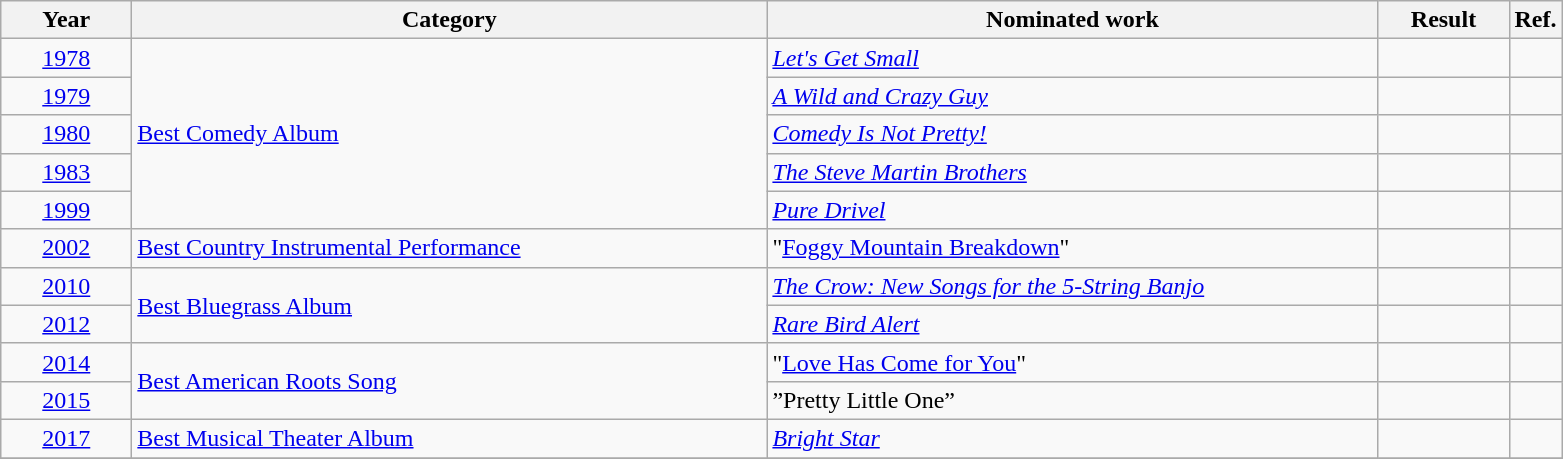<table class=wikitable>
<tr>
<th scope="col" style="width:5em;">Year</th>
<th scope="col" style="width:26em;">Category</th>
<th scope="col" style="width:25em;">Nominated work</th>
<th scope="col" style="width:5em;">Result</th>
<th>Ref.</th>
</tr>
<tr>
<td style="text-align:center;"><a href='#'>1978</a></td>
<td rowspan="5"><a href='#'>Best Comedy Album</a></td>
<td><em><a href='#'>Let's Get Small</a></em></td>
<td></td>
<td style="text-align:center;"></td>
</tr>
<tr>
<td style="text-align:center;"><a href='#'>1979</a></td>
<td><em><a href='#'>A Wild and Crazy Guy</a></em></td>
<td></td>
<td style="text-align:center;"></td>
</tr>
<tr>
<td style="text-align:center;"><a href='#'>1980</a></td>
<td><em><a href='#'>Comedy Is Not Pretty!</a></em></td>
<td></td>
<td style="text-align:center;"></td>
</tr>
<tr>
<td style="text-align:center;"><a href='#'>1983</a></td>
<td><em><a href='#'>The Steve Martin Brothers</a></em></td>
<td></td>
<td style="text-align:center;"></td>
</tr>
<tr>
<td style="text-align:center;"><a href='#'>1999</a></td>
<td><em><a href='#'>Pure Drivel</a></em></td>
<td></td>
<td style="text-align:center;"></td>
</tr>
<tr>
<td style="text-align:center;"><a href='#'>2002</a></td>
<td><a href='#'>Best Country Instrumental Performance</a></td>
<td>"<a href='#'>Foggy Mountain Breakdown</a>"</td>
<td></td>
<td style="text-align:center;"></td>
</tr>
<tr>
<td style="text-align:center;"><a href='#'>2010</a></td>
<td rowspan="2"><a href='#'>Best Bluegrass Album</a></td>
<td><em><a href='#'>The Crow: New Songs for the 5-String Banjo</a></em></td>
<td></td>
<td style="text-align:center;"></td>
</tr>
<tr>
<td style="text-align:center;"><a href='#'>2012</a></td>
<td><em><a href='#'>Rare Bird Alert</a></em></td>
<td></td>
<td style="text-align:center;"></td>
</tr>
<tr>
<td style="text-align:center;"><a href='#'>2014</a></td>
<td rowspan="2"><a href='#'>Best American Roots Song</a></td>
<td>"<a href='#'>Love Has Come for You</a>"</td>
<td></td>
<td style="text-align:center;"></td>
</tr>
<tr>
<td style="text-align:center;"><a href='#'>2015</a></td>
<td>”Pretty Little One”</td>
<td></td>
<td style="text-align:center;"></td>
</tr>
<tr>
<td style="text-align:center;"><a href='#'>2017</a></td>
<td><a href='#'>Best Musical Theater Album</a></td>
<td><em><a href='#'>Bright Star</a></em></td>
<td></td>
<td style="text-align:center;"></td>
</tr>
<tr>
</tr>
</table>
